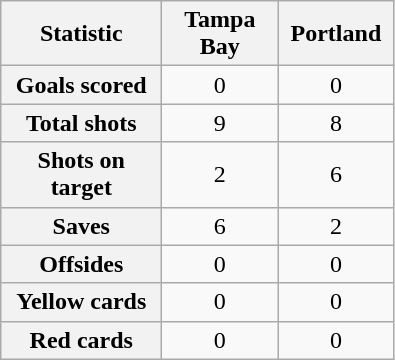<table class="wikitable plainrowheaders" style="text-align:center">
<tr>
<th scope=col width=100>Statistic</th>
<th scope=col width=70>Tampa Bay</th>
<th scope=col width=70>Portland</th>
</tr>
<tr>
<th scope=row>Goals scored</th>
<td>0</td>
<td>0</td>
</tr>
<tr>
<th scope=row>Total shots</th>
<td>9</td>
<td>8</td>
</tr>
<tr>
<th scope=row>Shots on target</th>
<td>2</td>
<td>6</td>
</tr>
<tr>
<th scope=row>Saves</th>
<td>6</td>
<td>2</td>
</tr>
<tr>
<th scope=row>Offsides</th>
<td>0</td>
<td>0</td>
</tr>
<tr>
<th scope=row>Yellow cards</th>
<td>0</td>
<td>0</td>
</tr>
<tr>
<th scope=row>Red cards</th>
<td>0</td>
<td>0</td>
</tr>
</table>
